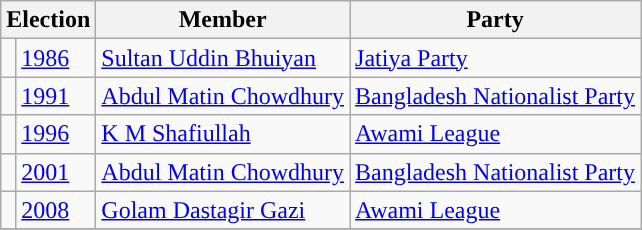<table class="wikitable">
<tr>
<th colspan="2">Election</th>
<th>Member</th>
<th>Party</th>
</tr>
<tr>
<td style="background-color:"></td>
<td><a href='#'>1986</a></td>
<td><a href='#'>Sultan Uddin Bhuiyan</a></td>
<td><a href='#'>Jatiya Party</a></td>
</tr>
<tr>
<td style="background-color:"></td>
<td><a href='#'>1991</a></td>
<td><a href='#'>Abdul Matin Chowdhury</a></td>
<td><a href='#'>Bangladesh Nationalist Party</a></td>
</tr>
<tr>
<td style="background-color:"></td>
<td><a href='#'>1996</a></td>
<td><a href='#'>K M Shafiullah</a></td>
<td><a href='#'>Awami League</a></td>
</tr>
<tr>
<td style="background-color:"></td>
<td><a href='#'>2001</a></td>
<td><a href='#'>Abdul Matin Chowdhury</a></td>
<td><a href='#'>Bangladesh Nationalist Party</a></td>
</tr>
<tr>
<td style="background-color:"></td>
<td><a href='#'>2008</a></td>
<td><a href='#'>Golam Dastagir Gazi</a></td>
<td><a href='#'>Awami League</a></td>
</tr>
<tr>
</tr>
</table>
